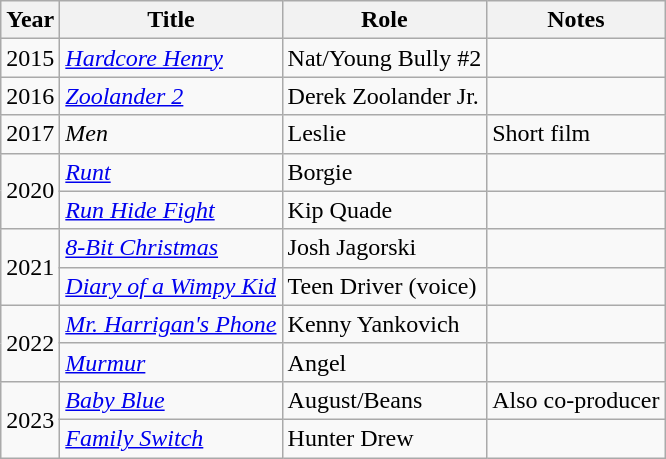<table class="wikitable sortable">
<tr>
<th>Year</th>
<th>Title</th>
<th>Role</th>
<th>Notes</th>
</tr>
<tr>
<td>2015</td>
<td><em><a href='#'>Hardcore Henry</a></em></td>
<td>Nat/Young Bully #2</td>
<td></td>
</tr>
<tr>
<td>2016</td>
<td><em><a href='#'>Zoolander 2</a></em></td>
<td>Derek Zoolander Jr.</td>
<td></td>
</tr>
<tr>
<td>2017</td>
<td><em>Men</em></td>
<td>Leslie</td>
<td>Short film</td>
</tr>
<tr>
<td rowspan=2>2020</td>
<td><em><a href='#'>Runt</a></em></td>
<td>Borgie</td>
<td></td>
</tr>
<tr>
<td><em><a href='#'>Run Hide Fight</a></em></td>
<td>Kip Quade</td>
<td></td>
</tr>
<tr>
<td rowspan=2>2021</td>
<td><em><a href='#'>8-Bit Christmas</a></em></td>
<td>Josh Jagorski</td>
<td></td>
</tr>
<tr>
<td><em><a href='#'>Diary of a Wimpy Kid</a></em></td>
<td>Teen Driver (voice)</td>
<td></td>
</tr>
<tr>
<td rowspan=2>2022</td>
<td><em><a href='#'>Mr. Harrigan's Phone</a></em></td>
<td>Kenny Yankovich</td>
<td></td>
</tr>
<tr>
<td><em><a href='#'>Murmur</a></em></td>
<td>Angel</td>
<td></td>
</tr>
<tr>
<td rowspan=2>2023</td>
<td><em><a href='#'>Baby Blue</a></em></td>
<td>August/Beans</td>
<td>Also co-producer</td>
</tr>
<tr>
<td><em><a href='#'>Family Switch</a></em></td>
<td>Hunter Drew</td>
<td></td>
</tr>
</table>
